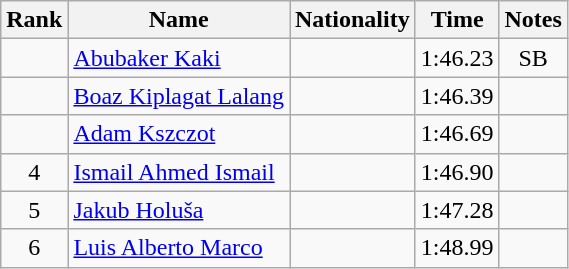<table class="wikitable sortable" style="text-align:center">
<tr>
<th>Rank</th>
<th>Name</th>
<th>Nationality</th>
<th>Time</th>
<th>Notes</th>
</tr>
<tr>
<td></td>
<td align=left><a href='#'>Abubaker Kaki</a></td>
<td align=left></td>
<td>1:46.23</td>
<td>SB</td>
</tr>
<tr>
<td></td>
<td align=left><a href='#'>Boaz Kiplagat Lalang</a></td>
<td align=left></td>
<td>1:46.39</td>
<td></td>
</tr>
<tr>
<td></td>
<td align=left><a href='#'>Adam Kszczot</a></td>
<td align=left></td>
<td>1:46.69</td>
<td></td>
</tr>
<tr>
<td>4</td>
<td align=left><a href='#'>Ismail Ahmed Ismail</a></td>
<td align=left></td>
<td>1:46.90</td>
<td></td>
</tr>
<tr>
<td>5</td>
<td align=left><a href='#'>Jakub Holuša</a></td>
<td align=left></td>
<td>1:47.28</td>
<td></td>
</tr>
<tr>
<td>6</td>
<td align=left><a href='#'>Luis Alberto Marco</a></td>
<td align=left></td>
<td>1:48.99</td>
<td></td>
</tr>
</table>
